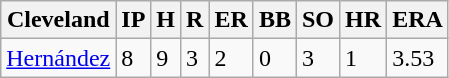<table class="wikitable">
<tr>
<th>Cleveland</th>
<th>IP</th>
<th>H</th>
<th>R</th>
<th>ER</th>
<th>BB</th>
<th>SO</th>
<th>HR</th>
<th>ERA</th>
</tr>
<tr>
<td><a href='#'>Hernández</a></td>
<td>8</td>
<td>9</td>
<td>3</td>
<td>2</td>
<td>0</td>
<td>3</td>
<td>1</td>
<td>3.53</td>
</tr>
</table>
